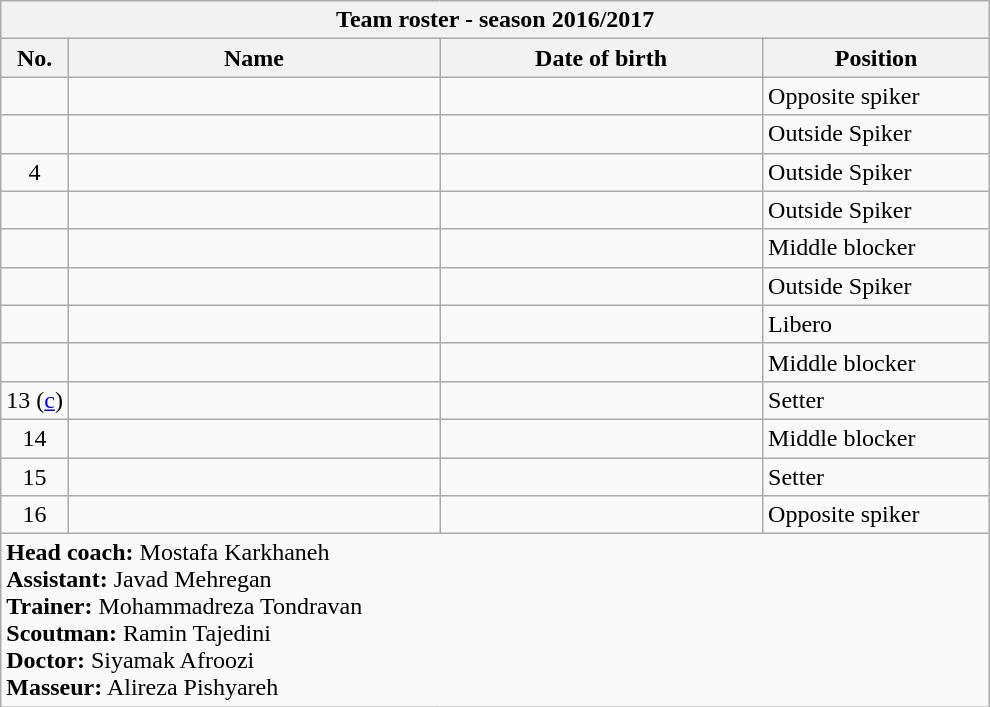<table class="wikitable collapsible collapsed" style="font-size:100%; text-align:left;">
<tr>
<th colspan=4>Team roster - season 2016/2017</th>
</tr>
<tr>
<th>No.</th>
<th style="width:15em">Name</th>
<th style="width:13em">Date of birth</th>
<th style="width:9em">Position</th>
</tr>
<tr>
<td align=center></td>
<td> </td>
<td align=right></td>
<td>Opposite spiker</td>
</tr>
<tr>
<td align=center></td>
<td> </td>
<td align=right></td>
<td>Outside Spiker</td>
</tr>
<tr>
<td align=center>4</td>
<td> </td>
<td align=right></td>
<td>Outside Spiker</td>
</tr>
<tr>
<td align=center></td>
<td> </td>
<td align=right></td>
<td>Outside Spiker</td>
</tr>
<tr>
<td align=center></td>
<td> </td>
<td align=right></td>
<td>Middle blocker</td>
</tr>
<tr>
<td align=center></td>
<td> </td>
<td align=right></td>
<td>Outside Spiker</td>
</tr>
<tr>
<td align=center></td>
<td> </td>
<td align=right></td>
<td>Libero</td>
</tr>
<tr>
<td align=center></td>
<td> </td>
<td align=right></td>
<td>Middle blocker</td>
</tr>
<tr>
<td align=center>13 (<a href='#'>c</a>)</td>
<td> </td>
<td align=right></td>
<td>Setter</td>
</tr>
<tr>
<td align=center>14</td>
<td> </td>
<td align=right></td>
<td>Middle blocker</td>
</tr>
<tr>
<td align=center>15</td>
<td> </td>
<td align=right></td>
<td>Setter</td>
</tr>
<tr>
<td align=center>16</td>
<td> </td>
<td align=right></td>
<td>Opposite spiker</td>
</tr>
<tr>
<td colspan=4><strong>Head coach:</strong>  Mostafa Karkhaneh<br><strong>Assistant:</strong>  Javad Mehregan <br> <strong>Trainer:</strong> Mohammadreza Tondravan <br> <strong>Scoutman:</strong> Ramin Tajedini <br> <strong>Doctor:</strong> Siyamak Afroozi <br> <strong>Masseur:</strong>  Alireza Pishyareh</td>
</tr>
</table>
